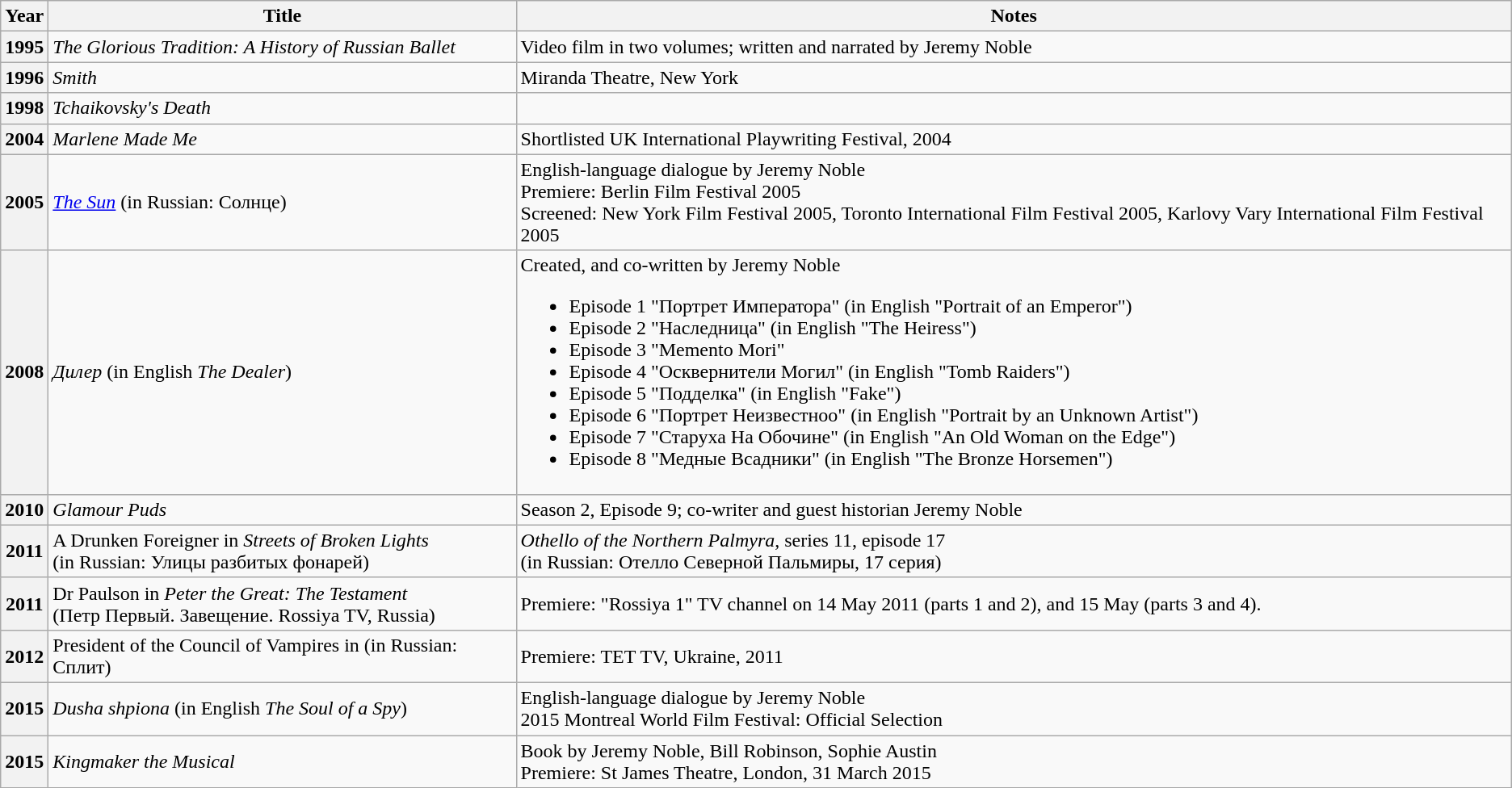<table class="wikitable plainrowheaders unsortable">
<tr>
<th scope="col">Year</th>
<th scope="col">Title</th>
<th scope="col">Notes</th>
</tr>
<tr>
<th scope="row">1995</th>
<td><em>The Glorious Tradition: A History of Russian Ballet</em></td>
<td>Video film in two volumes; written and narrated by Jeremy Noble</td>
</tr>
<tr>
<th scope="row">1996</th>
<td><em>Smith</em></td>
<td>Miranda Theatre, New York</td>
</tr>
<tr>
<th scope="row">1998</th>
<td><em>Tchaikovsky's Death</em></td>
<td></td>
</tr>
<tr>
<th scope="row">2004</th>
<td><em>Marlene Made Me</em></td>
<td>Shortlisted UK International Playwriting Festival, 2004</td>
</tr>
<tr>
<th scope="row">2005</th>
<td><em><a href='#'>The Sun</a></em> (in Russian: Солнце)</td>
<td>English-language dialogue by Jeremy Noble<br>Premiere: Berlin Film Festival 2005<br>Screened: New York Film Festival 2005, Toronto International Film Festival 2005, Karlovy Vary International Film Festival 2005</td>
</tr>
<tr>
<th scope="row">2008</th>
<td><em>Дилер</em> (in English <em>The Dealer</em>)</td>
<td>Created, and co-written by Jeremy Noble<br><ul><li>Episode 1 "Портрет Императора" (in English "Portrait of an Emperor")</li><li>Episode 2 "Наследница" (in English "The Heiress")</li><li>Episode 3 "Memento Mori"</li><li>Episode 4 "Осквернители Могил" (in English "Tomb Raiders")</li><li>Episode 5 "Подделка" (in English "Fake")</li><li>Episode 6 "Портрет Неизвестноо" (in English "Portrait by an Unknown Artist")</li><li>Episode 7 "Старуха На Обочине" (in English "An Old Woman on the Edge")</li><li>Episode 8 "Медные Всадники" (in English "The Bronze Horsemen")</li></ul></td>
</tr>
<tr>
<th scope="row">2010</th>
<td><em>Glamour Puds</em></td>
<td>Season 2, Episode 9; co-writer and guest historian Jeremy Noble</td>
</tr>
<tr>
<th scope="row">2011</th>
<td>A Drunken Foreigner in <em>Streets of Broken Lights</em><br>(in Russian: Улицы разбитых фонарей)</td>
<td><em>Othello of the Northern Palmyra</em>, series 11, episode 17<br>(in Russian: Отелло Северной Пальмиры, 17 серия)</td>
</tr>
<tr>
<th scope="row">2011</th>
<td>Dr Paulson in <em>Peter the Great: The Testament</em><br>(Петр Первый. Завещение. Rossiya TV, Russia)</td>
<td>Premiere: "Rossiya 1" TV channel on 14 May 2011 (parts 1 and 2), and 15 May (parts 3 and 4).</td>
</tr>
<tr>
<th scope="row">2012</th>
<td>President of the Council of Vampires in  (in Russian: Сплит)</td>
<td>Premiere: TET TV, Ukraine, 2011</td>
</tr>
<tr>
<th scope="row">2015</th>
<td><em>Dusha shpiona</em> (in English <em>The Soul of a Spy</em>)</td>
<td>English-language dialogue by Jeremy Noble<br>2015 Montreal World Film Festival: Official Selection</td>
</tr>
<tr>
<th scope="row">2015</th>
<td><em>Kingmaker the Musical</em></td>
<td>Book by Jeremy Noble, Bill Robinson, Sophie Austin<br>Premiere: St James Theatre, London, 31 March 2015</td>
</tr>
</table>
